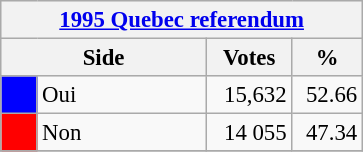<table class="wikitable" style="font-size: 95%; clear:both">
<tr style="background-color:#E9E9E9">
<th colspan=4><a href='#'>1995 Quebec referendum</a></th>
</tr>
<tr style="background-color:#E9E9E9">
<th colspan=2 style="width: 130px">Side</th>
<th style="width: 50px">Votes</th>
<th style="width: 40px">%</th>
</tr>
<tr>
<td bgcolor="blue"></td>
<td>Oui</td>
<td align="right">15,632</td>
<td align="right">52.66</td>
</tr>
<tr>
<td bgcolor="red"></td>
<td>Non</td>
<td align="right">14 055</td>
<td align="right">47.34</td>
</tr>
<tr>
</tr>
</table>
